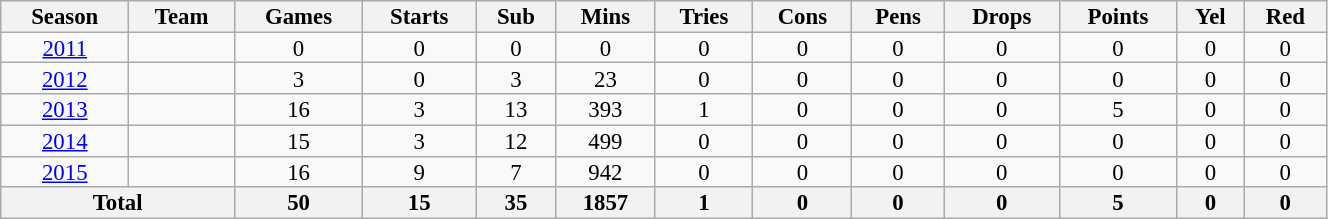<table class="wikitable" style="text-align:center; line-height:90%; font-size:95%; width:70%;">
<tr>
<th>Season</th>
<th>Team</th>
<th>Games</th>
<th>Starts</th>
<th>Sub</th>
<th>Mins</th>
<th>Tries</th>
<th>Cons</th>
<th>Pens</th>
<th>Drops</th>
<th>Points</th>
<th>Yel</th>
<th>Red</th>
</tr>
<tr>
<td><a href='#'>2011</a></td>
<td></td>
<td>0</td>
<td>0</td>
<td>0</td>
<td>0</td>
<td>0</td>
<td>0</td>
<td>0</td>
<td>0</td>
<td>0</td>
<td>0</td>
<td>0</td>
</tr>
<tr>
<td><a href='#'>2012</a></td>
<td></td>
<td>3</td>
<td>0</td>
<td>3</td>
<td>23</td>
<td>0</td>
<td>0</td>
<td>0</td>
<td>0</td>
<td>0</td>
<td>0</td>
<td>0</td>
</tr>
<tr>
<td><a href='#'>2013</a></td>
<td></td>
<td>16</td>
<td>3</td>
<td>13</td>
<td>393</td>
<td>1</td>
<td>0</td>
<td>0</td>
<td>0</td>
<td>5</td>
<td>0</td>
<td>0</td>
</tr>
<tr>
<td><a href='#'>2014</a></td>
<td></td>
<td>15</td>
<td>3</td>
<td>12</td>
<td>499</td>
<td>0</td>
<td>0</td>
<td>0</td>
<td>0</td>
<td>0</td>
<td>0</td>
<td>0</td>
</tr>
<tr>
<td><a href='#'>2015</a></td>
<td></td>
<td>16</td>
<td>9</td>
<td>7</td>
<td>942</td>
<td>0</td>
<td>0</td>
<td>0</td>
<td>0</td>
<td>0</td>
<td>0</td>
<td>0</td>
</tr>
<tr>
<th colspan="2">Total</th>
<th>50</th>
<th>15</th>
<th>35</th>
<th>1857</th>
<th>1</th>
<th>0</th>
<th>0</th>
<th>0</th>
<th>5</th>
<th>0</th>
<th>0</th>
</tr>
</table>
